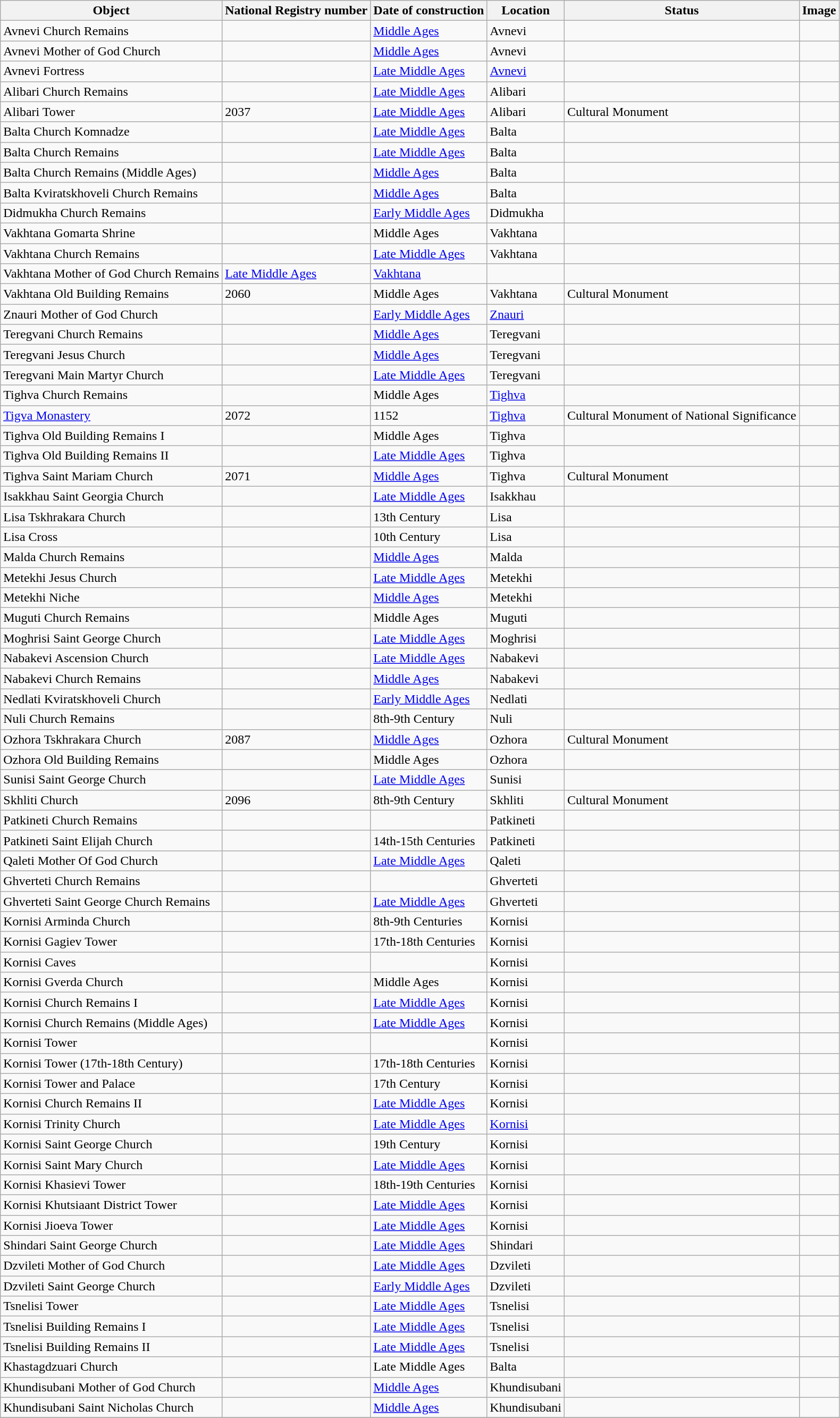<table class="wikitable sortable">
<tr>
<th>Object</th>
<th>National Registry number</th>
<th>Date of construction</th>
<th>Location</th>
<th>Status</th>
<th class=unsortable>Image</th>
</tr>
<tr>
<td>Avnevi Church Remains</td>
<td></td>
<td><a href='#'>Middle Ages</a></td>
<td>Avnevi</td>
<td></td>
<td></td>
</tr>
<tr>
<td>Avnevi Mother of God Church</td>
<td></td>
<td><a href='#'>Middle Ages</a></td>
<td>Avnevi</td>
<td></td>
<td></td>
</tr>
<tr>
<td>Avnevi Fortress</td>
<td></td>
<td><a href='#'>Late Middle Ages</a></td>
<td><a href='#'>Avnevi</a></td>
<td></td>
<td></td>
</tr>
<tr>
<td>Alibari Church Remains</td>
<td></td>
<td><a href='#'>Late Middle Ages</a></td>
<td>Alibari</td>
<td></td>
<td></td>
</tr>
<tr>
<td>Alibari Tower</td>
<td>2037</td>
<td><a href='#'>Late Middle Ages</a></td>
<td>Alibari</td>
<td>Cultural Monument</td>
<td></td>
</tr>
<tr>
<td>Balta Church Komnadze</td>
<td></td>
<td><a href='#'>Late Middle Ages</a></td>
<td>Balta</td>
<td></td>
<td></td>
</tr>
<tr>
<td>Balta Church Remains</td>
<td></td>
<td><a href='#'>Late Middle Ages</a></td>
<td>Balta</td>
<td></td>
<td></td>
</tr>
<tr>
<td>Balta Church Remains (Middle Ages)</td>
<td></td>
<td><a href='#'>Middle Ages</a></td>
<td>Balta</td>
<td></td>
<td></td>
</tr>
<tr>
<td>Balta Kviratskhoveli Church Remains</td>
<td></td>
<td><a href='#'>Middle Ages</a></td>
<td>Balta</td>
<td></td>
<td></td>
</tr>
<tr>
<td>Didmukha Church Remains</td>
<td></td>
<td><a href='#'>Early Middle Ages</a></td>
<td>Didmukha</td>
<td></td>
<td></td>
</tr>
<tr>
<td>Vakhtana Gomarta Shrine</td>
<td></td>
<td>Middle Ages</td>
<td>Vakhtana</td>
<td></td>
<td></td>
</tr>
<tr>
<td>Vakhtana Church Remains</td>
<td></td>
<td><a href='#'>Late Middle Ages</a></td>
<td>Vakhtana</td>
<td></td>
<td></td>
</tr>
<tr>
<td>Vakhtana Mother of God Church Remains</td>
<td><a href='#'>Late Middle Ages</a></td>
<td><a href='#'>Vakhtana</a></td>
<td></td>
<td></td>
</tr>
<tr>
<td>Vakhtana Old Building Remains</td>
<td>2060</td>
<td>Middle Ages</td>
<td>Vakhtana</td>
<td>Cultural Monument</td>
<td></td>
</tr>
<tr>
<td>Znauri Mother of God Church</td>
<td></td>
<td><a href='#'>Early Middle Ages</a></td>
<td><a href='#'>Znauri</a></td>
<td></td>
<td></td>
</tr>
<tr>
<td>Teregvani Church Remains</td>
<td></td>
<td><a href='#'>Middle Ages</a></td>
<td>Teregvani</td>
<td></td>
<td></td>
</tr>
<tr>
<td>Teregvani Jesus Church</td>
<td></td>
<td><a href='#'>Middle Ages</a></td>
<td>Teregvani</td>
<td></td>
<td></td>
</tr>
<tr>
<td>Teregvani Main Martyr Church</td>
<td></td>
<td><a href='#'>Late Middle Ages</a></td>
<td>Teregvani</td>
<td></td>
<td></td>
</tr>
<tr>
<td>Tighva Church Remains</td>
<td></td>
<td>Middle Ages</td>
<td><a href='#'>Tighva</a></td>
<td></td>
<td></td>
</tr>
<tr>
<td><a href='#'>Tigva Monastery</a></td>
<td>2072</td>
<td>1152</td>
<td><a href='#'>Tighva</a></td>
<td>Cultural Monument of National Significance</td>
<td></td>
</tr>
<tr>
<td>Tighva Old Building Remains I</td>
<td></td>
<td>Middle Ages</td>
<td>Tighva</td>
<td></td>
<td></td>
</tr>
<tr>
<td>Tighva Old Building Remains II</td>
<td></td>
<td><a href='#'>Late Middle Ages</a></td>
<td>Tighva</td>
<td></td>
<td></td>
</tr>
<tr>
<td>Tighva Saint Mariam Church</td>
<td>2071</td>
<td><a href='#'>Middle Ages</a></td>
<td>Tighva</td>
<td>Cultural Monument</td>
<td></td>
</tr>
<tr>
<td>Isakkhau Saint Georgia Church</td>
<td></td>
<td><a href='#'>Late Middle Ages</a></td>
<td>Isakkhau</td>
<td></td>
<td></td>
</tr>
<tr>
<td>Lisa Tskhrakara Church</td>
<td></td>
<td>13th Century</td>
<td>Lisa</td>
<td></td>
<td></td>
</tr>
<tr>
<td>Lisa Cross</td>
<td></td>
<td>10th Century</td>
<td>Lisa</td>
<td></td>
<td></td>
</tr>
<tr>
<td>Malda Church Remains</td>
<td></td>
<td><a href='#'>Middle Ages</a></td>
<td>Malda</td>
<td></td>
<td></td>
</tr>
<tr>
<td>Metekhi Jesus Church</td>
<td></td>
<td><a href='#'>Late Middle Ages</a></td>
<td>Metekhi</td>
<td></td>
<td></td>
</tr>
<tr>
<td>Metekhi Niche</td>
<td></td>
<td><a href='#'>Middle Ages</a></td>
<td>Metekhi</td>
<td></td>
<td></td>
</tr>
<tr>
<td>Muguti Church Remains</td>
<td></td>
<td>Middle Ages</td>
<td>Muguti</td>
<td></td>
<td></td>
</tr>
<tr>
<td>Moghrisi Saint George Church</td>
<td></td>
<td><a href='#'>Late Middle Ages</a></td>
<td>Moghrisi</td>
<td></td>
<td></td>
</tr>
<tr>
<td>Nabakevi Ascension Church</td>
<td></td>
<td><a href='#'>Late Middle Ages</a></td>
<td>Nabakevi</td>
<td></td>
<td></td>
</tr>
<tr>
<td>Nabakevi Church Remains</td>
<td></td>
<td><a href='#'>Middle Ages</a></td>
<td>Nabakevi</td>
<td></td>
<td></td>
</tr>
<tr>
<td>Nedlati Kviratskhoveli Church</td>
<td></td>
<td><a href='#'>Early Middle Ages</a></td>
<td>Nedlati</td>
<td></td>
<td></td>
</tr>
<tr>
<td>Nuli Church Remains</td>
<td></td>
<td>8th-9th Century</td>
<td>Nuli</td>
<td></td>
<td></td>
</tr>
<tr>
<td>Ozhora Tskhrakara Church</td>
<td>2087</td>
<td><a href='#'>Middle Ages</a></td>
<td>Ozhora</td>
<td>Cultural Monument</td>
<td></td>
</tr>
<tr>
<td>Ozhora Old Building Remains</td>
<td></td>
<td>Middle Ages</td>
<td>Ozhora</td>
<td></td>
<td></td>
</tr>
<tr>
<td>Sunisi Saint George Church</td>
<td></td>
<td><a href='#'>Late Middle Ages</a></td>
<td>Sunisi</td>
<td></td>
<td></td>
</tr>
<tr>
<td>Skhliti Church</td>
<td>2096</td>
<td>8th-9th Century</td>
<td>Skhliti</td>
<td>Cultural Monument</td>
<td></td>
</tr>
<tr>
<td>Patkineti Church Remains</td>
<td></td>
<td></td>
<td>Patkineti</td>
<td></td>
<td></td>
</tr>
<tr>
<td>Patkineti Saint Elijah Church</td>
<td></td>
<td>14th-15th Centuries</td>
<td>Patkineti</td>
<td></td>
<td></td>
</tr>
<tr>
<td>Qaleti Mother Of God Church</td>
<td></td>
<td><a href='#'>Late Middle Ages</a></td>
<td>Qaleti</td>
<td></td>
<td></td>
</tr>
<tr>
<td>Ghverteti Church Remains</td>
<td></td>
<td></td>
<td>Ghverteti</td>
<td></td>
<td></td>
</tr>
<tr>
<td>Ghverteti Saint George Church Remains</td>
<td></td>
<td><a href='#'>Late Middle Ages</a></td>
<td>Ghverteti</td>
<td></td>
<td></td>
</tr>
<tr>
<td>Kornisi Arminda Church</td>
<td></td>
<td>8th-9th Centuries</td>
<td>Kornisi</td>
<td></td>
<td></td>
</tr>
<tr>
<td>Kornisi Gagiev Tower</td>
<td></td>
<td>17th-18th Centuries</td>
<td>Kornisi</td>
<td></td>
<td></td>
</tr>
<tr>
<td>Kornisi Caves</td>
<td></td>
<td></td>
<td>Kornisi</td>
<td></td>
<td></td>
</tr>
<tr>
<td>Kornisi Gverda Church</td>
<td></td>
<td>Middle Ages</td>
<td>Kornisi</td>
<td></td>
<td></td>
</tr>
<tr>
<td>Kornisi Church Remains I</td>
<td></td>
<td><a href='#'>Late Middle Ages</a></td>
<td>Kornisi</td>
<td></td>
<td></td>
</tr>
<tr>
<td>Kornisi Church Remains (Middle Ages)</td>
<td></td>
<td><a href='#'>Late Middle Ages</a></td>
<td>Kornisi</td>
<td></td>
<td></td>
</tr>
<tr>
<td>Kornisi Tower</td>
<td></td>
<td></td>
<td>Kornisi</td>
<td></td>
<td></td>
</tr>
<tr>
<td>Kornisi Tower (17th-18th Century)</td>
<td></td>
<td>17th-18th Centuries</td>
<td>Kornisi</td>
<td></td>
<td></td>
</tr>
<tr>
<td>Kornisi Tower and Palace</td>
<td></td>
<td>17th Century</td>
<td>Kornisi</td>
<td></td>
<td></td>
</tr>
<tr>
<td>Kornisi Church Remains II</td>
<td></td>
<td><a href='#'>Late Middle Ages</a></td>
<td>Kornisi</td>
<td></td>
<td></td>
</tr>
<tr>
<td>Kornisi Trinity Church</td>
<td></td>
<td><a href='#'>Late Middle Ages</a></td>
<td><a href='#'>Kornisi</a></td>
<td></td>
<td></td>
</tr>
<tr>
<td>Kornisi Saint George Church</td>
<td></td>
<td>19th Century</td>
<td>Kornisi</td>
<td></td>
<td></td>
</tr>
<tr>
<td>Kornisi Saint Mary Church</td>
<td></td>
<td><a href='#'>Late Middle Ages</a></td>
<td>Kornisi</td>
<td></td>
<td></td>
</tr>
<tr>
<td>Kornisi Khasievi Tower</td>
<td></td>
<td>18th-19th Centuries</td>
<td>Kornisi</td>
<td></td>
<td></td>
</tr>
<tr>
<td>Kornisi Khutsiaant District Tower</td>
<td></td>
<td><a href='#'>Late Middle Ages</a></td>
<td>Kornisi</td>
<td></td>
<td></td>
</tr>
<tr>
<td>Kornisi Jioeva Tower</td>
<td></td>
<td><a href='#'>Late Middle Ages</a></td>
<td>Kornisi</td>
<td></td>
<td></td>
</tr>
<tr>
<td>Shindari Saint George Church</td>
<td></td>
<td><a href='#'>Late Middle Ages</a></td>
<td>Shindari</td>
<td></td>
<td></td>
</tr>
<tr>
<td>Dzvileti Mother of God Church</td>
<td></td>
<td><a href='#'>Late Middle Ages</a></td>
<td>Dzvileti</td>
<td></td>
<td></td>
</tr>
<tr>
<td>Dzvileti Saint George Church</td>
<td></td>
<td><a href='#'>Early Middle Ages</a></td>
<td>Dzvileti</td>
<td></td>
<td></td>
</tr>
<tr>
<td>Tsnelisi Tower</td>
<td></td>
<td><a href='#'>Late Middle Ages</a></td>
<td>Tsnelisi</td>
<td></td>
<td></td>
</tr>
<tr>
<td>Tsnelisi Building Remains I</td>
<td></td>
<td><a href='#'>Late Middle Ages</a></td>
<td>Tsnelisi</td>
<td></td>
<td></td>
</tr>
<tr>
<td>Tsnelisi Building Remains II</td>
<td></td>
<td><a href='#'>Late Middle Ages</a></td>
<td>Tsnelisi</td>
<td></td>
<td></td>
</tr>
<tr>
<td>Khastagdzuari Church</td>
<td></td>
<td>Late Middle Ages</td>
<td>Balta</td>
<td></td>
<td></td>
</tr>
<tr>
<td>Khundisubani Mother of God Church</td>
<td></td>
<td><a href='#'>Middle Ages</a></td>
<td>Khundisubani</td>
<td></td>
<td></td>
</tr>
<tr>
<td>Khundisubani Saint Nicholas Church</td>
<td></td>
<td><a href='#'>Middle Ages</a></td>
<td>Khundisubani</td>
<td></td>
<td></td>
</tr>
<tr>
</tr>
</table>
